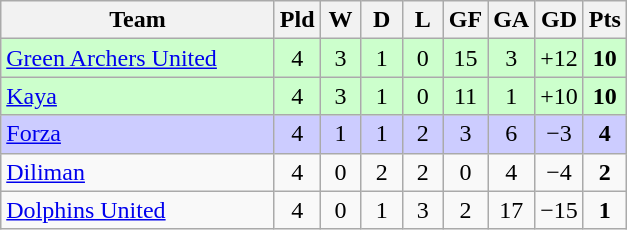<table class="wikitable" style="text-align: center;">
<tr>
<th style="width:175px;">Team</th>
<th width="20">Pld</th>
<th width="20">W</th>
<th width="20">D</th>
<th width="20">L</th>
<th width="20">GF</th>
<th width="20">GA</th>
<th width="20">GD</th>
<th width="20">Pts</th>
</tr>
<tr style="background:#cfc;">
<td style="text-align:left;"><a href='#'>Green Archers United</a></td>
<td>4</td>
<td>3</td>
<td>1</td>
<td>0</td>
<td>15</td>
<td>3</td>
<td>+12</td>
<td><strong>10</strong></td>
</tr>
<tr style="background:#cfc;">
<td style="text-align:left;"><a href='#'>Kaya</a></td>
<td>4</td>
<td>3</td>
<td>1</td>
<td>0</td>
<td>11</td>
<td>1</td>
<td>+10</td>
<td><strong>10</strong></td>
</tr>
<tr style="background:#ccf;">
<td style="text-align:left;"><a href='#'>Forza</a></td>
<td>4</td>
<td>1</td>
<td>1</td>
<td>2</td>
<td>3</td>
<td>6</td>
<td>−3</td>
<td><strong>4</strong></td>
</tr>
<tr>
<td style="text-align:left;"><a href='#'>Diliman</a></td>
<td>4</td>
<td>0</td>
<td>2</td>
<td>2</td>
<td>0</td>
<td>4</td>
<td>−4</td>
<td><strong>2</strong></td>
</tr>
<tr>
<td style="text-align:left;"><a href='#'>Dolphins United</a></td>
<td>4</td>
<td>0</td>
<td>1</td>
<td>3</td>
<td>2</td>
<td>17</td>
<td>−15</td>
<td><strong>1</strong></td>
</tr>
</table>
